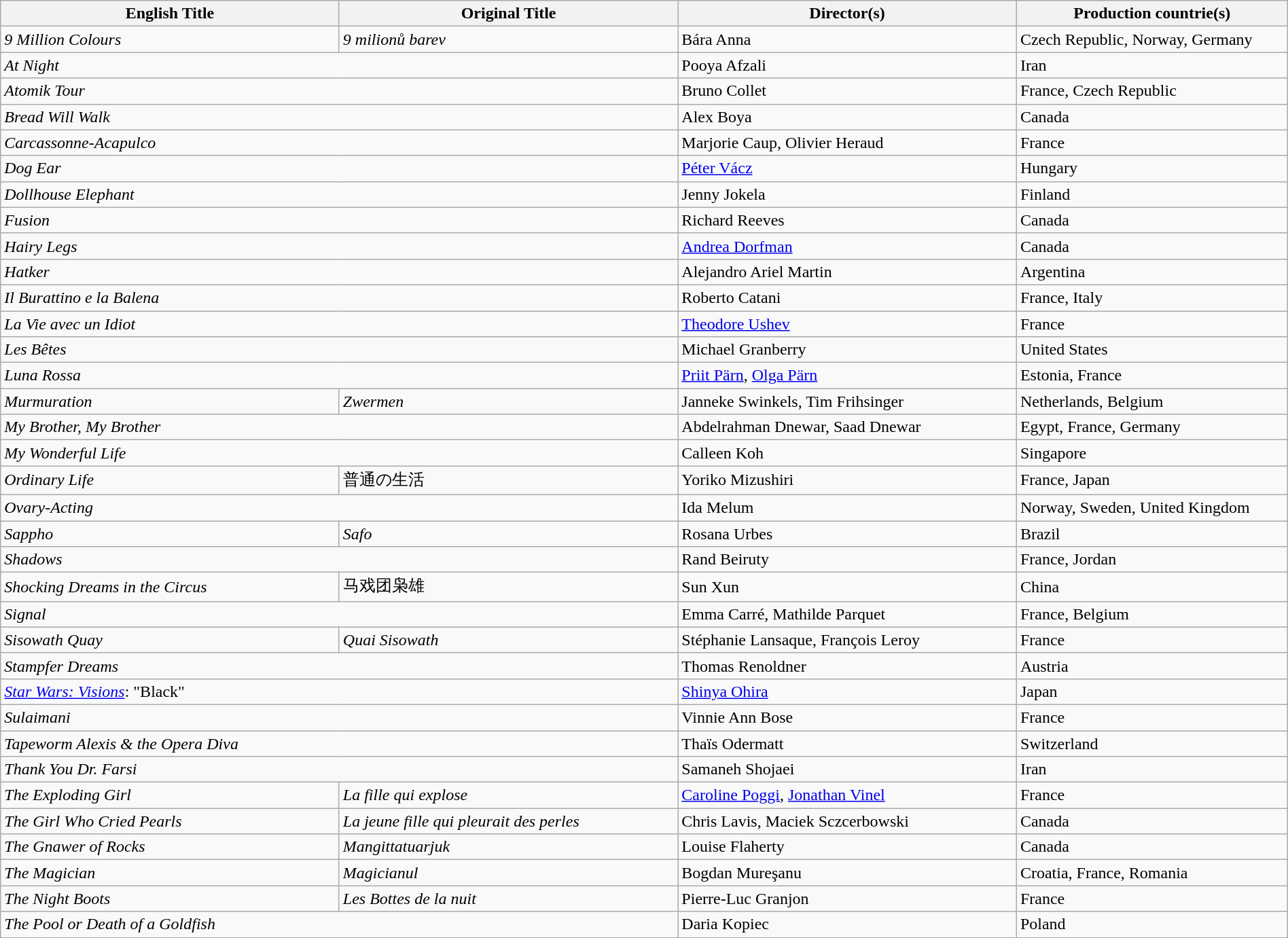<table class="wikitable" style="width:100%; margin-bottom:4px">
<tr>
<th scope="col" width="25%">English Title</th>
<th scope="col" width="25%">Original Title</th>
<th scope="col" width="25%">Director(s)</th>
<th scope="col" width="20%">Production countrie(s)</th>
</tr>
<tr>
<td><em>9 Million Colours</em></td>
<td><em>9 milionů barev</em></td>
<td>Bára Anna</td>
<td>Czech Republic, Norway, Germany</td>
</tr>
<tr>
<td colspan="2"><em>At Night</em></td>
<td>Pooya Afzali</td>
<td>Iran</td>
</tr>
<tr>
<td colspan="2"><em>Atomik Tour</em></td>
<td>Bruno Collet</td>
<td>France, Czech Republic</td>
</tr>
<tr>
<td colspan="2"><em>Bread Will Walk</em></td>
<td>Alex Boya</td>
<td>Canada</td>
</tr>
<tr>
<td colspan="2"><em>Carcassonne-Acapulco</em></td>
<td>Marjorie Caup, Olivier Heraud</td>
<td>France</td>
</tr>
<tr>
<td colspan="2"><em>Dog Ear</em></td>
<td><a href='#'>Péter Vácz</a></td>
<td>Hungary</td>
</tr>
<tr>
<td colspan="2"><em>Dollhouse Elephant</em></td>
<td>Jenny Jokela</td>
<td>Finland</td>
</tr>
<tr>
<td colspan="2"><em>Fusion</em></td>
<td>Richard Reeves</td>
<td>Canada</td>
</tr>
<tr>
<td colspan="2"><em>Hairy Legs</em></td>
<td><a href='#'>Andrea Dorfman</a></td>
<td>Canada</td>
</tr>
<tr>
<td colspan="2"><em>Hatker</em></td>
<td>Alejandro Ariel Martin</td>
<td>Argentina</td>
</tr>
<tr>
<td colspan="2"><em>Il Burattino e la Balena</em></td>
<td>Roberto Catani</td>
<td>France, Italy</td>
</tr>
<tr>
<td colspan="2"><em>La Vie avec un Idiot</em></td>
<td><a href='#'>Theodore Ushev</a></td>
<td>France</td>
</tr>
<tr>
<td colspan="2"><em>Les Bêtes</em></td>
<td>Michael Granberry</td>
<td>United States</td>
</tr>
<tr>
<td colspan="2"><em>Luna Rossa</em></td>
<td><a href='#'>Priit Pärn</a>, <a href='#'>Olga Pärn</a></td>
<td>Estonia, France</td>
</tr>
<tr>
<td><em>Murmuration</em></td>
<td><em>Zwermen</em></td>
<td>Janneke Swinkels, Tim Frihsinger</td>
<td>Netherlands, Belgium</td>
</tr>
<tr>
<td colspan="2"><em>My Brother, My Brother</em></td>
<td>Abdelrahman Dnewar, Saad Dnewar</td>
<td>Egypt, France, Germany</td>
</tr>
<tr>
<td colspan="2"><em>My Wonderful Life</em></td>
<td>Calleen Koh</td>
<td>Singapore</td>
</tr>
<tr>
<td><em>Ordinary Life</em></td>
<td>普通の生活</td>
<td>Yoriko Mizushiri</td>
<td>France, Japan</td>
</tr>
<tr>
<td colspan="2"><em>Ovary-Acting</em></td>
<td>Ida Melum</td>
<td>Norway, Sweden, United Kingdom</td>
</tr>
<tr>
<td><em>Sappho</em></td>
<td><em>Safo</em></td>
<td>Rosana Urbes</td>
<td>Brazil</td>
</tr>
<tr>
<td colspan="2"><em>Shadows</em></td>
<td>Rand Beiruty</td>
<td>France, Jordan</td>
</tr>
<tr>
<td><em>Shocking Dreams in the Circus</em></td>
<td>马戏团枭雄</td>
<td>Sun Xun</td>
<td>China</td>
</tr>
<tr>
<td colspan="2"><em>Signal</em></td>
<td>Emma Carré, Mathilde Parquet</td>
<td>France, Belgium</td>
</tr>
<tr>
<td><em>Sisowath Quay</em></td>
<td><em>Quai Sisowath</em></td>
<td>Stéphanie Lansaque, François Leroy</td>
<td>France</td>
</tr>
<tr>
<td colspan="2"><em>Stampfer Dreams</em></td>
<td>Thomas Renoldner</td>
<td>Austria</td>
</tr>
<tr>
<td colspan="2"><em><a href='#'>Star Wars: Visions</a></em>: "Black"</td>
<td><a href='#'>Shinya Ohira</a></td>
<td>Japan</td>
</tr>
<tr>
<td colspan="2"><em>Sulaimani</em></td>
<td>Vinnie Ann Bose</td>
<td>France</td>
</tr>
<tr>
<td colspan="2"><em>Tapeworm Alexis & the Opera Diva</em></td>
<td>Thaïs Odermatt</td>
<td>Switzerland</td>
</tr>
<tr>
<td colspan="2"><em>Thank You Dr. Farsi</em></td>
<td>Samaneh Shojaei</td>
<td>Iran</td>
</tr>
<tr>
<td><em>The Exploding Girl</em></td>
<td><em>La fille qui explose</em></td>
<td><a href='#'>Caroline Poggi</a>, <a href='#'>Jonathan Vinel</a></td>
<td>France</td>
</tr>
<tr>
<td><em>The Girl Who Cried Pearls</em></td>
<td><em>La jeune fille qui pleurait des perles</em></td>
<td>Chris Lavis, Maciek Sczcerbowski</td>
<td>Canada</td>
</tr>
<tr>
<td><em>The Gnawer of Rocks</em></td>
<td><em>Mangittatuarjuk</em></td>
<td>Louise Flaherty</td>
<td>Canada</td>
</tr>
<tr>
<td><em>The Magician</em></td>
<td><em>Magicianul</em></td>
<td>Bogdan Mureşanu</td>
<td>Croatia, France, Romania</td>
</tr>
<tr>
<td><em>The Night Boots</em></td>
<td><em>Les Bottes de la nuit</em></td>
<td>Pierre-Luc Granjon</td>
<td>France</td>
</tr>
<tr>
<td colspan="2"><em>The Pool or Death of a Goldfish</em></td>
<td>Daria Kopiec</td>
<td>Poland</td>
</tr>
<tr>
</tr>
</table>
